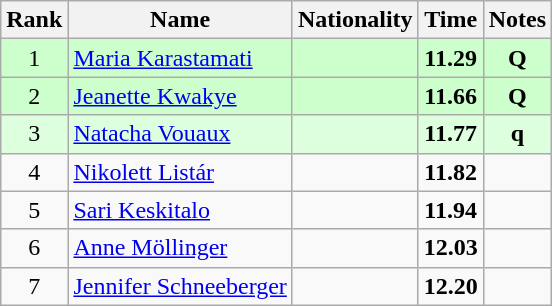<table class="wikitable sortable" style="text-align:center">
<tr>
<th>Rank</th>
<th>Name</th>
<th>Nationality</th>
<th>Time</th>
<th>Notes</th>
</tr>
<tr bgcolor=ccffcc>
<td>1</td>
<td align=left><a href='#'>Maria Karastamati</a></td>
<td align=left></td>
<td><strong>11.29</strong></td>
<td><strong>Q</strong></td>
</tr>
<tr bgcolor=ccffcc>
<td>2</td>
<td align=left><a href='#'>Jeanette Kwakye</a></td>
<td align=left></td>
<td><strong>11.66</strong></td>
<td><strong>Q</strong></td>
</tr>
<tr bgcolor=ddffdd>
<td>3</td>
<td align=left><a href='#'>Natacha Vouaux</a></td>
<td align=left></td>
<td><strong>11.77</strong></td>
<td><strong>q</strong></td>
</tr>
<tr>
<td>4</td>
<td align=left><a href='#'>Nikolett Listár</a></td>
<td align=left></td>
<td><strong>11.82</strong></td>
<td></td>
</tr>
<tr>
<td>5</td>
<td align=left><a href='#'>Sari Keskitalo</a></td>
<td align=left></td>
<td><strong>11.94</strong></td>
<td></td>
</tr>
<tr>
<td>6</td>
<td align=left><a href='#'>Anne Möllinger</a></td>
<td align=left></td>
<td><strong>12.03</strong></td>
<td></td>
</tr>
<tr>
<td>7</td>
<td align=left><a href='#'>Jennifer Schneeberger</a></td>
<td align=left></td>
<td><strong>12.20</strong></td>
<td></td>
</tr>
</table>
